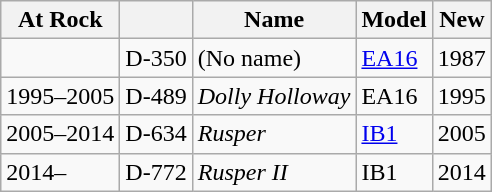<table class="wikitable sortable">
<tr>
<th>At Rock</th>
<th></th>
<th>Name</th>
<th>Model</th>
<th>New</th>
</tr>
<tr>
<td></td>
<td>D-350</td>
<td>(No name)</td>
<td><a href='#'>EA16</a></td>
<td>1987</td>
</tr>
<tr>
<td>1995–2005</td>
<td>D-489</td>
<td><em>Dolly Holloway</em></td>
<td>EA16</td>
<td>1995</td>
</tr>
<tr>
<td>2005–2014</td>
<td>D-634</td>
<td><em>Rusper</em></td>
<td><a href='#'>IB1</a></td>
<td>2005</td>
</tr>
<tr>
<td>2014–</td>
<td>D-772</td>
<td><em>Rusper II</em></td>
<td>IB1</td>
<td>2014</td>
</tr>
</table>
